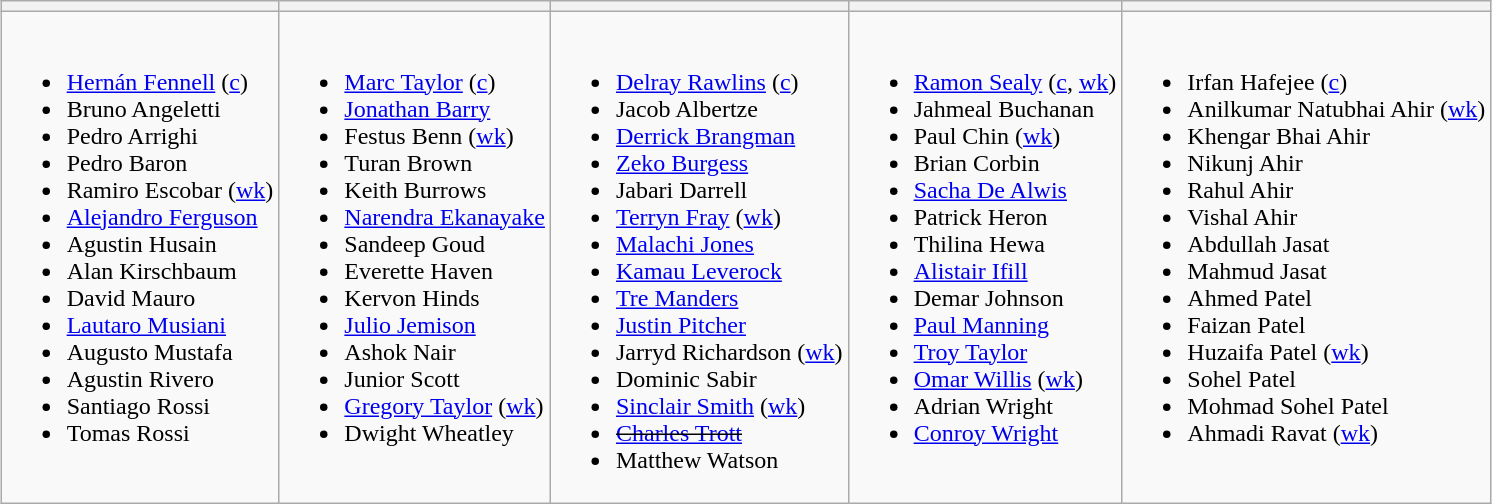<table class="wikitable" style="text-align:left; margin:auto">
<tr>
<th></th>
<th></th>
<th></th>
<th></th>
<th></th>
</tr>
<tr>
<td valign=top><br><ul><li><a href='#'>Hernán Fennell</a> (<a href='#'>c</a>)</li><li>Bruno Angeletti</li><li>Pedro Arrighi</li><li>Pedro Baron</li><li>Ramiro Escobar (<a href='#'>wk</a>)</li><li><a href='#'>Alejandro Ferguson</a></li><li>Agustin Husain</li><li>Alan Kirschbaum</li><li>David Mauro</li><li><a href='#'>Lautaro Musiani</a></li><li>Augusto Mustafa</li><li>Agustin Rivero</li><li>Santiago Rossi</li><li>Tomas Rossi</li></ul></td>
<td valign=top><br><ul><li><a href='#'>Marc Taylor</a> (<a href='#'>c</a>)</li><li><a href='#'>Jonathan Barry</a></li><li>Festus Benn (<a href='#'>wk</a>)</li><li>Turan Brown</li><li>Keith Burrows</li><li><a href='#'>Narendra Ekanayake</a></li><li>Sandeep Goud</li><li>Everette Haven</li><li>Kervon Hinds</li><li><a href='#'>Julio Jemison</a></li><li>Ashok Nair</li><li>Junior Scott</li><li><a href='#'>Gregory Taylor</a> (<a href='#'>wk</a>)</li><li>Dwight Wheatley</li></ul></td>
<td valign=top><br><ul><li><a href='#'>Delray Rawlins</a> (<a href='#'>c</a>)</li><li>Jacob Albertze</li><li><a href='#'>Derrick Brangman</a></li><li><a href='#'>Zeko Burgess</a></li><li>Jabari Darrell</li><li><a href='#'>Terryn Fray</a> (<a href='#'>wk</a>)</li><li><a href='#'>Malachi Jones</a></li><li><a href='#'>Kamau Leverock</a></li><li><a href='#'>Tre Manders</a></li><li><a href='#'>Justin Pitcher</a></li><li>Jarryd Richardson (<a href='#'>wk</a>)</li><li>Dominic Sabir</li><li><a href='#'>Sinclair Smith</a> (<a href='#'>wk</a>)</li><li><s><a href='#'>Charles Trott</a></s></li><li>Matthew Watson</li></ul></td>
<td valign=top><br><ul><li><a href='#'>Ramon Sealy</a> (<a href='#'>c</a>, <a href='#'>wk</a>)</li><li>Jahmeal Buchanan</li><li>Paul Chin (<a href='#'>wk</a>)</li><li>Brian Corbin</li><li><a href='#'>Sacha De Alwis</a></li><li>Patrick Heron</li><li>Thilina Hewa</li><li><a href='#'>Alistair Ifill</a></li><li>Demar Johnson</li><li><a href='#'>Paul Manning</a></li><li><a href='#'>Troy Taylor</a></li><li><a href='#'>Omar Willis</a> (<a href='#'>wk</a>)</li><li>Adrian Wright</li><li><a href='#'>Conroy Wright</a></li></ul></td>
<td valign=top><br><ul><li>Irfan Hafejee (<a href='#'>c</a>)</li><li>Anilkumar Natubhai Ahir (<a href='#'>wk</a>)</li><li>Khengar Bhai Ahir</li><li>Nikunj Ahir</li><li>Rahul Ahir</li><li>Vishal Ahir</li><li>Abdullah Jasat</li><li>Mahmud Jasat</li><li>Ahmed Patel</li><li>Faizan Patel</li><li>Huzaifa Patel (<a href='#'>wk</a>)</li><li>Sohel Patel</li><li>Mohmad Sohel Patel</li><li>Ahmadi Ravat (<a href='#'>wk</a>)</li></ul></td>
</tr>
</table>
